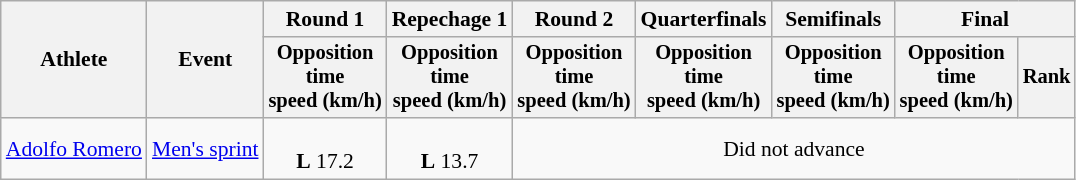<table class=wikitable style=font-size:90%>
<tr>
<th rowspan=2>Athlete</th>
<th rowspan=2>Event</th>
<th>Round 1</th>
<th>Repechage 1</th>
<th>Round 2</th>
<th>Quarterfinals</th>
<th>Semifinals</th>
<th colspan=2>Final</th>
</tr>
<tr style=font-size:95%>
<th>Opposition<br>time<br>speed (km/h)</th>
<th>Opposition<br>time<br>speed (km/h)</th>
<th>Opposition<br>time<br>speed (km/h)</th>
<th>Opposition<br>time<br>speed (km/h)</th>
<th>Opposition<br>time<br>speed (km/h)</th>
<th>Opposition<br>time<br>speed (km/h)</th>
<th>Rank</th>
</tr>
<tr align=center>
<td align=left><a href='#'>Adolfo Romero</a></td>
<td align=left><a href='#'>Men's sprint</a></td>
<td><br><strong>L</strong> 17.2</td>
<td><br><strong>L</strong> 13.7</td>
<td colspan=5>Did not advance</td>
</tr>
</table>
